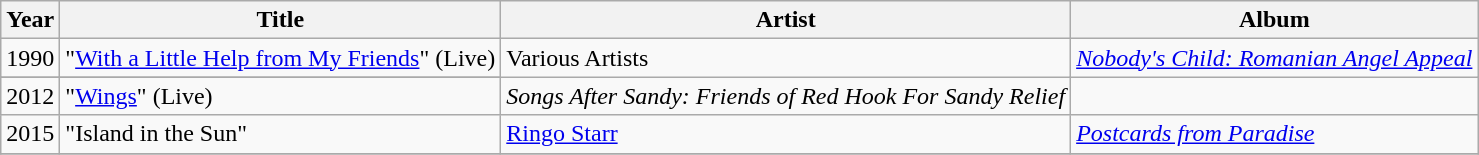<table class="wikitable">
<tr>
<th>Year</th>
<th>Title</th>
<th>Artist</th>
<th>Album</th>
</tr>
<tr>
<td>1990</td>
<td>"<a href='#'>With a Little Help from My Friends</a>" (Live)</td>
<td rowspan="2">Various Artists</td>
<td><em><a href='#'>Nobody's Child: Romanian Angel Appeal</a></em></td>
</tr>
<tr>
</tr>
<tr>
<td>2012</td>
<td>"<a href='#'>Wings</a>" (Live)</td>
<td><em>Songs After Sandy: Friends of Red Hook For Sandy Relief</em></td>
</tr>
<tr>
<td>2015</td>
<td>"Island in the Sun"</td>
<td><a href='#'>Ringo Starr</a></td>
<td><em><a href='#'>Postcards from Paradise</a></em></td>
</tr>
<tr>
</tr>
</table>
